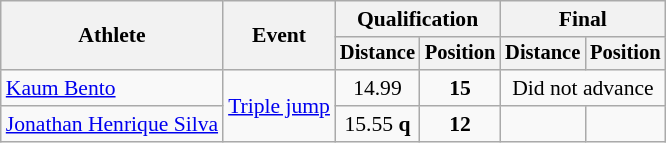<table class=wikitable style="font-size:90%">
<tr>
<th rowspan="2">Athlete</th>
<th rowspan="2">Event</th>
<th colspan="2">Qualification</th>
<th colspan="2">Final</th>
</tr>
<tr style="font-size:95%">
<th>Distance</th>
<th>Position</th>
<th>Distance</th>
<th>Position</th>
</tr>
<tr align=center>
<td align=left><a href='#'>Kaum Bento</a></td>
<td align=left rowspan=2><a href='#'>Triple jump</a></td>
<td>14.99</td>
<td><strong>15</strong></td>
<td colspan=2>Did not advance</td>
</tr>
<tr align=center>
<td align=left><a href='#'>Jonathan Henrique Silva</a></td>
<td>15.55 <strong>q</strong></td>
<td><strong>12</strong></td>
<td></td>
<td></td>
</tr>
</table>
